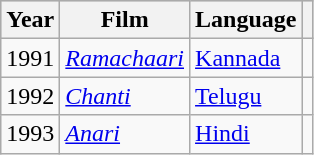<table class="wikitable">
<tr style="background:#ccc; text-align:center;" |->
<th>Year</th>
<th>Film</th>
<th>Language</th>
<th></th>
</tr>
<tr>
<td>1991</td>
<td><em><a href='#'>Ramachaari</a></em></td>
<td><a href='#'>Kannada</a></td>
<td style="text-align:center;"></td>
</tr>
<tr>
<td>1992</td>
<td><em><a href='#'>Chanti</a></em></td>
<td><a href='#'>Telugu</a></td>
<td style="text-align:center;"></td>
</tr>
<tr>
<td>1993</td>
<td><em><a href='#'>Anari</a></em></td>
<td><a href='#'>Hindi</a></td>
<td style="text-align:center;"></td>
</tr>
</table>
